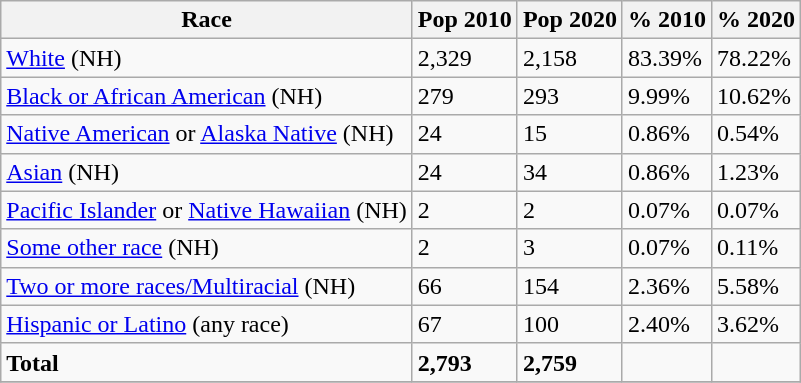<table class="wikitable">
<tr>
<th>Race</th>
<th>Pop 2010</th>
<th>Pop 2020</th>
<th>% 2010</th>
<th>% 2020</th>
</tr>
<tr>
<td><a href='#'>White</a> (NH)</td>
<td>2,329</td>
<td>2,158</td>
<td>83.39%</td>
<td>78.22%</td>
</tr>
<tr>
<td><a href='#'>Black or African American</a> (NH)</td>
<td>279</td>
<td>293</td>
<td>9.99%</td>
<td>10.62%</td>
</tr>
<tr>
<td><a href='#'>Native American</a> or <a href='#'>Alaska Native</a> (NH)</td>
<td>24</td>
<td>15</td>
<td>0.86%</td>
<td>0.54%</td>
</tr>
<tr>
<td><a href='#'>Asian</a> (NH)</td>
<td>24</td>
<td>34</td>
<td>0.86%</td>
<td>1.23%</td>
</tr>
<tr>
<td><a href='#'>Pacific Islander</a> or <a href='#'>Native Hawaiian</a> (NH)</td>
<td>2</td>
<td>2</td>
<td>0.07%</td>
<td>0.07%</td>
</tr>
<tr>
<td><a href='#'>Some other race</a> (NH)</td>
<td>2</td>
<td>3</td>
<td>0.07%</td>
<td>0.11%</td>
</tr>
<tr>
<td><a href='#'>Two or more races/Multiracial</a> (NH)</td>
<td>66</td>
<td>154</td>
<td>2.36%</td>
<td>5.58%</td>
</tr>
<tr>
<td><a href='#'>Hispanic or Latino</a> (any race)</td>
<td>67</td>
<td>100</td>
<td>2.40%</td>
<td>3.62%</td>
</tr>
<tr>
<td><strong>Total</strong></td>
<td><strong>2,793</strong></td>
<td><strong>2,759</strong></td>
<td></td>
<td></td>
</tr>
<tr>
</tr>
</table>
